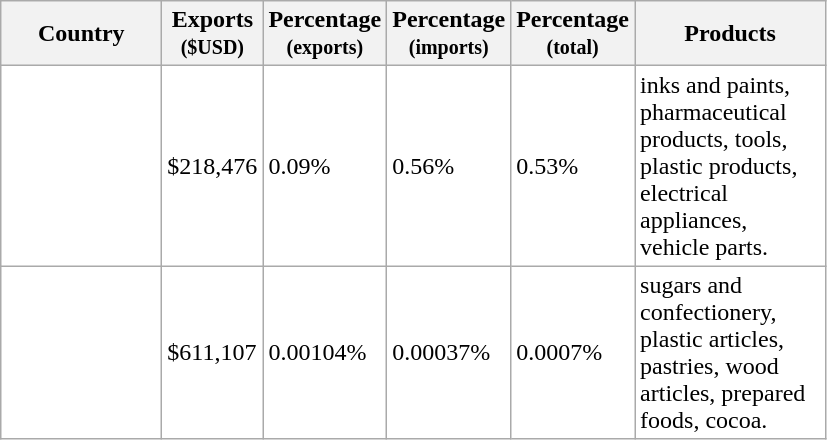<table class="sortable wikitable" border="0" style="background:#ffffff" align="top">
<tr>
<th width="100 px">Country</th>
<th width="40 px">Exports <small>($USD)</small></th>
<th width="40 px">Percentage <small>(exports)</small></th>
<th width="40 px">Percentage <small>(imports)</small></th>
<th width="40 px">Percentage <small>(total)</small></th>
<th width="120 px">Products</th>
</tr>
<tr>
<td></td>
<td>$218,476</td>
<td>0.09%</td>
<td>0.56%</td>
<td>0.53%</td>
<td>inks and paints, pharmaceutical products, tools, plastic products, electrical appliances, vehicle parts.</td>
</tr>
<tr>
<td></td>
<td>$611,107</td>
<td>0.00104%</td>
<td>0.00037%</td>
<td>0.0007%</td>
<td>sugars and confectionery, plastic articles, pastries, wood articles, prepared foods, cocoa.</td>
</tr>
</table>
